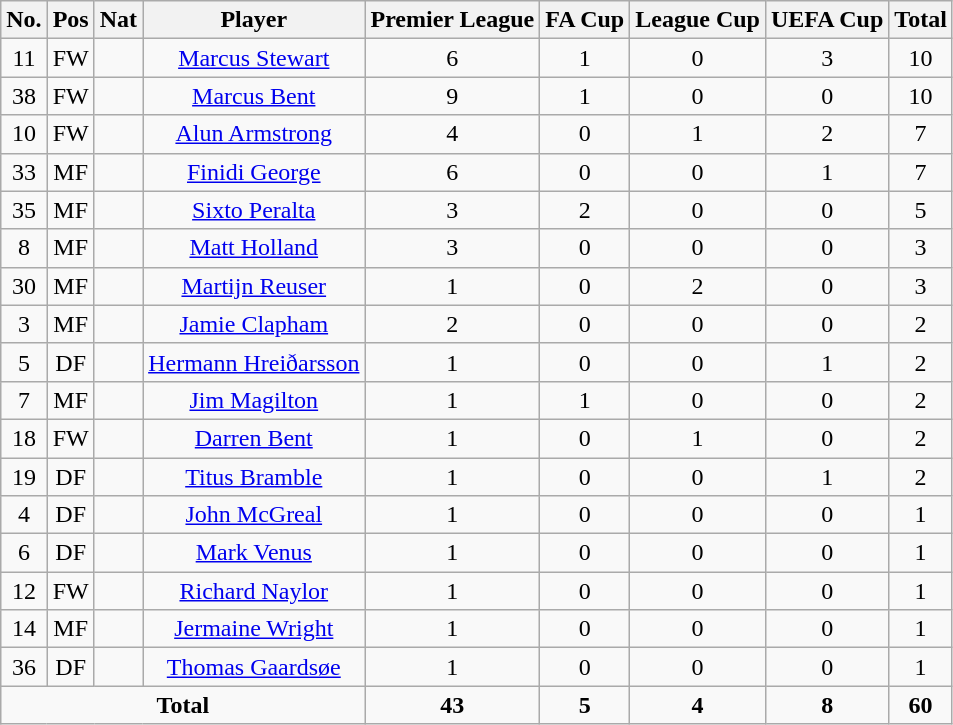<table class="wikitable" style="text-align: center;">
<tr>
<th width=0%>No.</th>
<th width=0%>Pos</th>
<th width=0%>Nat</th>
<th width=0%>Player</th>
<th width=0%>Premier League</th>
<th width=0%>FA Cup</th>
<th width=0%>League Cup</th>
<th width=0%>UEFA Cup</th>
<th width=0%>Total</th>
</tr>
<tr>
<td>11</td>
<td>FW</td>
<td></td>
<td><a href='#'>Marcus Stewart</a></td>
<td>6</td>
<td>1</td>
<td>0</td>
<td>3</td>
<td>10</td>
</tr>
<tr>
<td>38</td>
<td>FW</td>
<td></td>
<td><a href='#'>Marcus Bent</a></td>
<td>9</td>
<td>1</td>
<td>0</td>
<td>0</td>
<td>10</td>
</tr>
<tr>
<td>10</td>
<td>FW</td>
<td></td>
<td><a href='#'>Alun Armstrong</a></td>
<td>4</td>
<td>0</td>
<td>1</td>
<td>2</td>
<td>7</td>
</tr>
<tr>
<td>33</td>
<td>MF</td>
<td></td>
<td><a href='#'>Finidi George</a></td>
<td>6</td>
<td>0</td>
<td>0</td>
<td>1</td>
<td>7</td>
</tr>
<tr>
<td>35</td>
<td>MF</td>
<td></td>
<td><a href='#'>Sixto Peralta</a></td>
<td>3</td>
<td>2</td>
<td>0</td>
<td>0</td>
<td>5</td>
</tr>
<tr>
<td>8</td>
<td>MF</td>
<td></td>
<td><a href='#'>Matt Holland</a></td>
<td>3</td>
<td>0</td>
<td>0</td>
<td>0</td>
<td>3</td>
</tr>
<tr>
<td>30</td>
<td>MF</td>
<td></td>
<td><a href='#'>Martijn Reuser</a></td>
<td>1</td>
<td>0</td>
<td>2</td>
<td>0</td>
<td>3</td>
</tr>
<tr>
<td>3</td>
<td>MF</td>
<td></td>
<td><a href='#'>Jamie Clapham</a></td>
<td>2</td>
<td>0</td>
<td>0</td>
<td>0</td>
<td>2</td>
</tr>
<tr>
<td>5</td>
<td>DF</td>
<td></td>
<td><a href='#'>Hermann Hreiðarsson</a></td>
<td>1</td>
<td>0</td>
<td>0</td>
<td>1</td>
<td>2</td>
</tr>
<tr>
<td>7</td>
<td>MF</td>
<td></td>
<td><a href='#'>Jim Magilton</a></td>
<td>1</td>
<td>1</td>
<td>0</td>
<td>0</td>
<td>2</td>
</tr>
<tr>
<td>18</td>
<td>FW</td>
<td></td>
<td><a href='#'>Darren Bent</a></td>
<td>1</td>
<td>0</td>
<td>1</td>
<td>0</td>
<td>2</td>
</tr>
<tr>
<td>19</td>
<td>DF</td>
<td></td>
<td><a href='#'>Titus Bramble</a></td>
<td>1</td>
<td>0</td>
<td>0</td>
<td>1</td>
<td>2</td>
</tr>
<tr>
<td>4</td>
<td>DF</td>
<td></td>
<td><a href='#'>John McGreal</a></td>
<td>1</td>
<td>0</td>
<td>0</td>
<td>0</td>
<td>1</td>
</tr>
<tr>
<td>6</td>
<td>DF</td>
<td></td>
<td><a href='#'>Mark Venus</a></td>
<td>1</td>
<td>0</td>
<td>0</td>
<td>0</td>
<td>1</td>
</tr>
<tr>
<td>12</td>
<td>FW</td>
<td></td>
<td><a href='#'>Richard Naylor</a></td>
<td>1</td>
<td>0</td>
<td>0</td>
<td>0</td>
<td>1</td>
</tr>
<tr>
<td>14</td>
<td>MF</td>
<td></td>
<td><a href='#'>Jermaine Wright</a></td>
<td>1</td>
<td>0</td>
<td>0</td>
<td>0</td>
<td>1</td>
</tr>
<tr>
<td>36</td>
<td>DF</td>
<td></td>
<td><a href='#'>Thomas Gaardsøe</a></td>
<td>1</td>
<td>0</td>
<td>0</td>
<td>0</td>
<td>1</td>
</tr>
<tr>
<td colspan=4><strong>Total</strong></td>
<td><strong>43</strong></td>
<td><strong>5</strong></td>
<td><strong>4</strong></td>
<td><strong>8</strong></td>
<td><strong>60</strong></td>
</tr>
</table>
